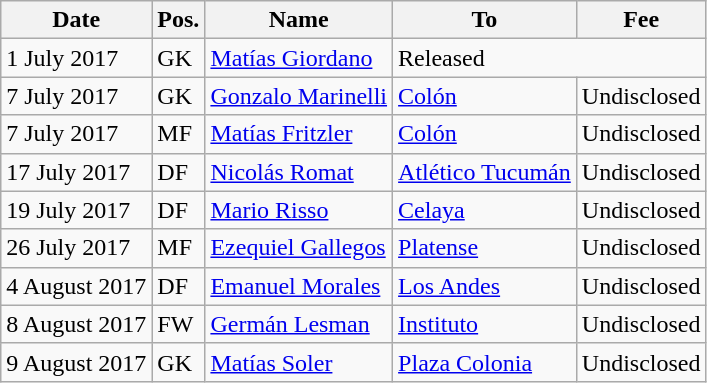<table class="wikitable">
<tr>
<th>Date</th>
<th>Pos.</th>
<th>Name</th>
<th>To</th>
<th>Fee</th>
</tr>
<tr>
<td>1 July 2017</td>
<td>GK</td>
<td> <a href='#'>Matías Giordano</a></td>
<td colspan="2">Released</td>
</tr>
<tr>
<td>7 July 2017</td>
<td>GK</td>
<td> <a href='#'>Gonzalo Marinelli</a></td>
<td> <a href='#'>Colón</a></td>
<td>Undisclosed</td>
</tr>
<tr>
<td>7 July 2017</td>
<td>MF</td>
<td> <a href='#'>Matías Fritzler</a></td>
<td> <a href='#'>Colón</a></td>
<td>Undisclosed</td>
</tr>
<tr>
<td>17 July 2017</td>
<td>DF</td>
<td> <a href='#'>Nicolás Romat</a></td>
<td> <a href='#'>Atlético Tucumán</a></td>
<td>Undisclosed</td>
</tr>
<tr>
<td>19 July 2017</td>
<td>DF</td>
<td> <a href='#'>Mario Risso</a></td>
<td> <a href='#'>Celaya</a></td>
<td>Undisclosed</td>
</tr>
<tr>
<td>26 July 2017</td>
<td>MF</td>
<td> <a href='#'>Ezequiel Gallegos</a></td>
<td> <a href='#'>Platense</a></td>
<td>Undisclosed</td>
</tr>
<tr>
<td>4 August 2017</td>
<td>DF</td>
<td> <a href='#'>Emanuel Morales</a></td>
<td> <a href='#'>Los Andes</a></td>
<td>Undisclosed</td>
</tr>
<tr>
<td>8 August 2017</td>
<td>FW</td>
<td> <a href='#'>Germán Lesman</a></td>
<td> <a href='#'>Instituto</a></td>
<td>Undisclosed</td>
</tr>
<tr>
<td>9 August 2017</td>
<td>GK</td>
<td> <a href='#'>Matías Soler</a></td>
<td> <a href='#'>Plaza Colonia</a></td>
<td>Undisclosed</td>
</tr>
</table>
